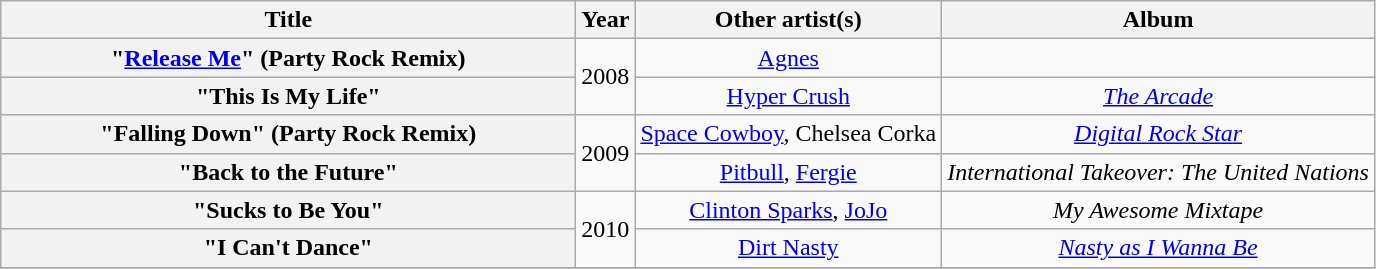<table class="wikitable plainrowheaders" style="text-align:center;">
<tr>
<th scope="col" style="width:23.5em;">Title</th>
<th scope="col">Year</th>
<th scope="col">Other artist(s)</th>
<th scope="col">Album</th>
</tr>
<tr>
<th scope="row">"<a href='#'>Release Me</a>" (Party Rock Remix)</th>
<td rowspan="2">2008</td>
<td><a href='#'>Agnes</a></td>
<td></td>
</tr>
<tr>
<th scope="row">"This Is My Life"</th>
<td><a href='#'>Hyper Crush</a></td>
<td><em><a href='#'>The Arcade</a></em></td>
</tr>
<tr>
<th scope="row">"Falling Down" (Party Rock Remix)</th>
<td rowspan="2">2009</td>
<td><a href='#'>Space Cowboy</a>, Chelsea Corka</td>
<td><em><a href='#'>Digital Rock Star</a></em></td>
</tr>
<tr>
<th scope="row">"Back to the Future"</th>
<td><a href='#'>Pitbull</a>, <a href='#'>Fergie</a></td>
<td><em>International Takeover: The United Nations</em></td>
</tr>
<tr>
<th scope="row">"Sucks to Be You"</th>
<td rowspan="2">2010</td>
<td><a href='#'>Clinton Sparks</a>, <a href='#'>JoJo</a></td>
<td><em>My Awesome Mixtape</em></td>
</tr>
<tr>
<th scope="row">"I Can't Dance"</th>
<td><a href='#'>Dirt Nasty</a></td>
<td><em><a href='#'>Nasty as I Wanna Be</a></em></td>
</tr>
<tr>
</tr>
</table>
